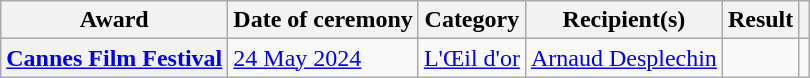<table class="wikitable sortable plainrowheaders">
<tr>
<th scope="col">Award</th>
<th scope="col">Date of ceremony</th>
<th scope="col">Category</th>
<th scope="col">Recipient(s)</th>
<th scope="col">Result</th>
<th scope="col" class="unsortable"></th>
</tr>
<tr>
<th scope="row"><a href='#'>Cannes Film Festival</a></th>
<td><a href='#'>24 May 2024</a></td>
<td><a href='#'>L'Œil d'or</a></td>
<td><a href='#'>Arnaud Desplechin</a></td>
<td></td>
<td align="center"></td>
</tr>
</table>
